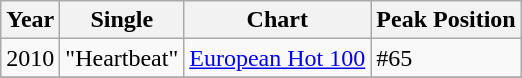<table class="wikitable">
<tr>
<th align="left">Year</th>
<th align="left">Single</th>
<th align="left">Chart</th>
<th align="left">Peak Position</th>
</tr>
<tr>
<td align="left">2010</td>
<td align="left">"Heartbeat"</td>
<td><a href='#'>European Hot 100</a></td>
<td>#65</td>
</tr>
<tr>
</tr>
</table>
